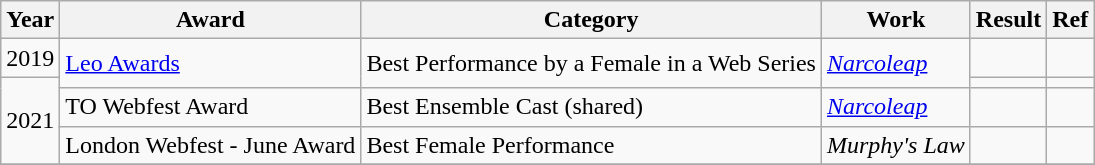<table class="wikitable">
<tr>
<th>Year</th>
<th>Award</th>
<th>Category</th>
<th>Work</th>
<th>Result</th>
<th>Ref</th>
</tr>
<tr>
<td>2019</td>
<td rowspan="2"><a href='#'>Leo Awards</a></td>
<td rowspan="2">Best Performance by a Female in a Web Series</td>
<td rowspan="2"><em><a href='#'>Narcoleap</a></em></td>
<td></td>
<td style="text-align:center;"></td>
</tr>
<tr>
<td rowspan="3">2021</td>
<td></td>
<td style="text-align:center;"></td>
</tr>
<tr>
<td>TO Webfest Award</td>
<td>Best Ensemble Cast (shared)</td>
<td><em><a href='#'>Narcoleap</a></em></td>
<td></td>
<td style="text-align:center;"></td>
</tr>
<tr>
<td>London Webfest - June Award</td>
<td>Best Female Performance</td>
<td><em>Murphy's Law</em></td>
<td></td>
<td style="text-align:center;"></td>
</tr>
<tr>
</tr>
</table>
